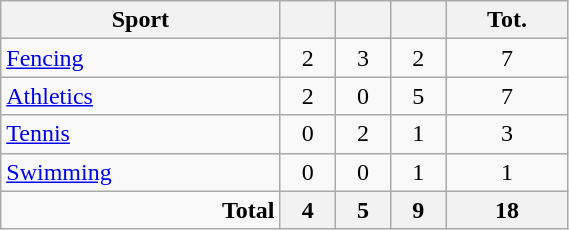<table class="wikitable" width=30% style="font-size:100%; text-align:center;">
<tr>
<th>Sport</th>
<th></th>
<th></th>
<th></th>
<th>Tot.</th>
</tr>
<tr>
<td align=left> <a href='#'>Fencing</a></td>
<td>2</td>
<td>3</td>
<td>2</td>
<td>7</td>
</tr>
<tr>
<td align=left> <a href='#'>Athletics</a></td>
<td>2</td>
<td>0</td>
<td>5</td>
<td>7</td>
</tr>
<tr>
<td align=left> <a href='#'>Tennis</a></td>
<td>0</td>
<td>2</td>
<td>1</td>
<td>3</td>
</tr>
<tr>
<td align=left> <a href='#'>Swimming</a></td>
<td>0</td>
<td>0</td>
<td>1</td>
<td>1</td>
</tr>
<tr>
<td align=right><strong>Total</strong></td>
<th>4</th>
<th>5</th>
<th>9</th>
<th>18</th>
</tr>
</table>
